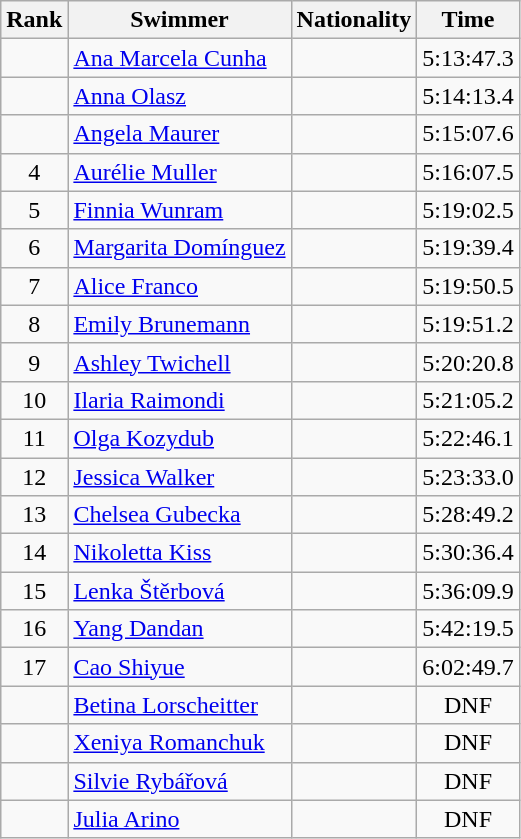<table class="wikitable sortable" border="1" style="text-align:center">
<tr>
<th>Rank</th>
<th>Swimmer</th>
<th>Nationality</th>
<th>Time</th>
</tr>
<tr>
<td></td>
<td align=left><a href='#'>Ana Marcela Cunha</a></td>
<td align=left></td>
<td>5:13:47.3</td>
</tr>
<tr>
<td></td>
<td align=left><a href='#'>Anna Olasz</a></td>
<td align=left></td>
<td>5:14:13.4</td>
</tr>
<tr>
<td></td>
<td align=left><a href='#'>Angela Maurer</a></td>
<td align=left></td>
<td>5:15:07.6</td>
</tr>
<tr>
<td>4</td>
<td align=left><a href='#'>Aurélie Muller</a></td>
<td align=left></td>
<td>5:16:07.5</td>
</tr>
<tr>
<td>5</td>
<td align=left><a href='#'>Finnia Wunram</a></td>
<td align=left></td>
<td>5:19:02.5</td>
</tr>
<tr>
<td>6</td>
<td align=left><a href='#'>Margarita Domínguez</a></td>
<td align=left></td>
<td>5:19:39.4</td>
</tr>
<tr>
<td>7</td>
<td align=left><a href='#'>Alice Franco</a></td>
<td align=left></td>
<td>5:19:50.5</td>
</tr>
<tr>
<td>8</td>
<td align=left><a href='#'>Emily Brunemann</a></td>
<td align=left></td>
<td>5:19:51.2</td>
</tr>
<tr>
<td>9</td>
<td align=left><a href='#'>Ashley Twichell</a></td>
<td align=left></td>
<td>5:20:20.8</td>
</tr>
<tr>
<td>10</td>
<td align=left><a href='#'>Ilaria Raimondi</a></td>
<td align=left></td>
<td>5:21:05.2</td>
</tr>
<tr>
<td>11</td>
<td align=left><a href='#'>Olga Kozydub</a></td>
<td align=left></td>
<td>5:22:46.1</td>
</tr>
<tr>
<td>12</td>
<td align=left><a href='#'>Jessica Walker</a></td>
<td align=left></td>
<td>5:23:33.0</td>
</tr>
<tr>
<td>13</td>
<td align=left><a href='#'>Chelsea Gubecka</a></td>
<td align=left></td>
<td>5:28:49.2</td>
</tr>
<tr>
<td>14</td>
<td align=left><a href='#'>Nikoletta Kiss</a></td>
<td align=left></td>
<td>5:30:36.4</td>
</tr>
<tr>
<td>15</td>
<td align=left><a href='#'>Lenka Štěrbová</a></td>
<td align=left></td>
<td>5:36:09.9</td>
</tr>
<tr>
<td>16</td>
<td align=left><a href='#'>Yang Dandan</a></td>
<td align=left></td>
<td>5:42:19.5</td>
</tr>
<tr>
<td>17</td>
<td align=left><a href='#'>Cao Shiyue</a></td>
<td align=left></td>
<td>6:02:49.7</td>
</tr>
<tr>
<td></td>
<td align=left><a href='#'>Betina Lorscheitter</a></td>
<td align=left></td>
<td>DNF</td>
</tr>
<tr>
<td></td>
<td align=left><a href='#'>Xeniya Romanchuk</a></td>
<td align=left></td>
<td>DNF</td>
</tr>
<tr>
<td></td>
<td align=left><a href='#'>Silvie Rybářová</a></td>
<td align=left></td>
<td>DNF</td>
</tr>
<tr>
<td></td>
<td align=left><a href='#'>Julia Arino</a></td>
<td align=left></td>
<td>DNF</td>
</tr>
</table>
